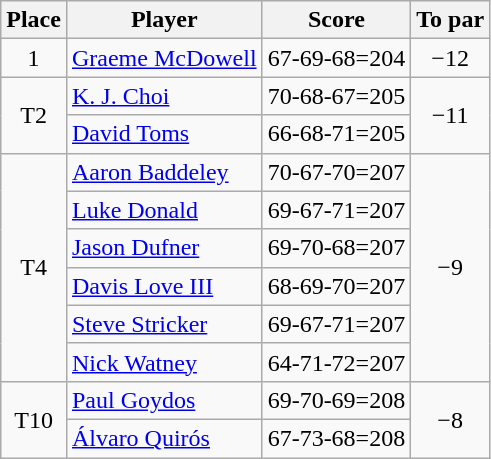<table class="wikitable">
<tr>
<th>Place</th>
<th>Player</th>
<th>Score</th>
<th>To par</th>
</tr>
<tr>
<td align=center>1</td>
<td> <a href='#'>Graeme McDowell</a></td>
<td align=center>67-69-68=204</td>
<td align=center>−12</td>
</tr>
<tr>
<td align=center rowspan="2">T2</td>
<td> <a href='#'>K. J. Choi</a></td>
<td align=center>70-68-67=205</td>
<td rowspan="2" align=center>−11</td>
</tr>
<tr>
<td> <a href='#'>David Toms</a></td>
<td align=center>66-68-71=205</td>
</tr>
<tr>
<td align=center rowspan="6">T4</td>
<td> <a href='#'>Aaron Baddeley</a></td>
<td align=center>70-67-70=207</td>
<td rowspan="6" align=center>−9</td>
</tr>
<tr>
<td> <a href='#'>Luke Donald</a></td>
<td align=center>69-67-71=207</td>
</tr>
<tr>
<td> <a href='#'>Jason Dufner</a></td>
<td align=center>69-70-68=207</td>
</tr>
<tr>
<td> <a href='#'>Davis Love III</a></td>
<td align=center>68-69-70=207</td>
</tr>
<tr>
<td> <a href='#'>Steve Stricker</a></td>
<td align=center>69-67-71=207</td>
</tr>
<tr>
<td> <a href='#'>Nick Watney</a></td>
<td align=center>64-71-72=207</td>
</tr>
<tr>
<td align=center rowspan="2">T10</td>
<td> <a href='#'>Paul Goydos</a></td>
<td align=center>69-70-69=208</td>
<td rowspan="2" align=center>−8</td>
</tr>
<tr>
<td> <a href='#'>Álvaro Quirós</a></td>
<td align=center>67-73-68=208</td>
</tr>
</table>
